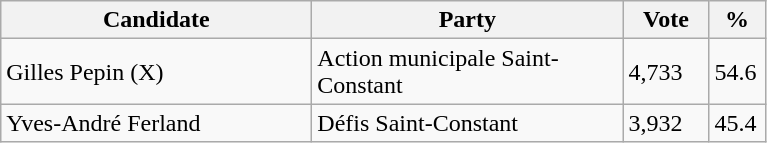<table class="wikitable">
<tr>
<th bgcolor="#DDDDFF" width="200px">Candidate</th>
<th bgcolor="#DDDDFF" width="200px">Party</th>
<th bgcolor="#DDDDFF" width="50px">Vote</th>
<th bgcolor="#DDDDFF" width="30px">%</th>
</tr>
<tr>
<td>Gilles Pepin (X)</td>
<td>Action municipale Saint-Constant</td>
<td>4,733</td>
<td>54.6</td>
</tr>
<tr>
<td>Yves-André Ferland</td>
<td>Défis Saint-Constant</td>
<td>3,932</td>
<td>45.4</td>
</tr>
</table>
